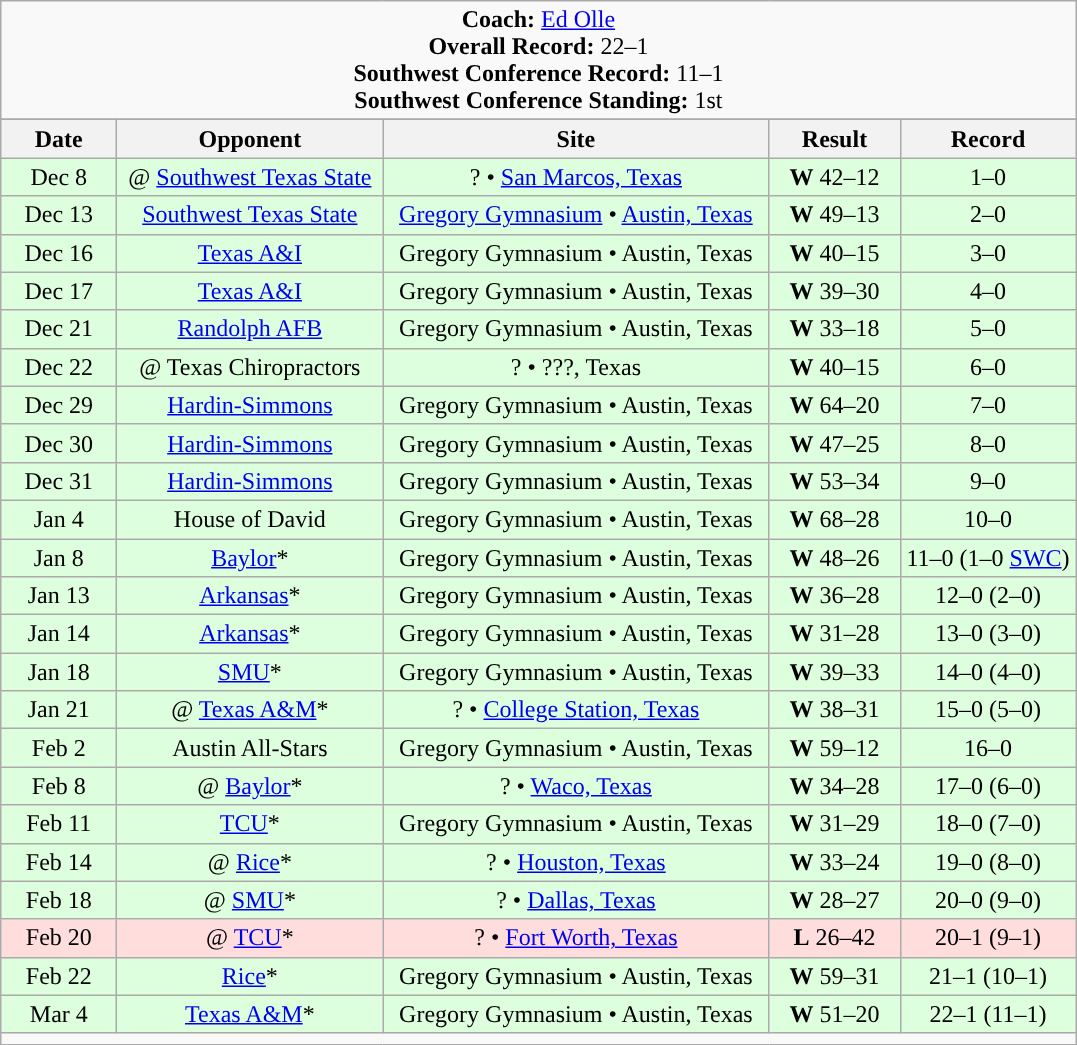<table class="wikitable" style="text-align:center">
<tr>
<td colspan=8><div><strong>Coach:</strong> <a href='#'>Ed Olle</a><br><strong>Overall Record:</strong> 22–1<br><strong>Southwest Conference Record:</strong> 11–1<br><strong>Southwest Conference Standing:</strong> 1st</div></td>
</tr>
<tr>
</tr>
<tr>
<th style="width:70px;">Date</th>
<th style="width:170px;">Opponent</th>
<th style="width:250px;">Site</th>
<th style="width:80px;">Result</th>
<th style="width:110px;">Record</th>
</tr>
<tr style="background: #ddffdd;">
<td>Dec 8</td>
<td>@ <a href='#'>Southwest Texas State</a></td>
<td>? • <a href='#'>San Marcos, Texas</a></td>
<td><strong>W</strong> 42–12</td>
<td>1–0</td>
</tr>
<tr style="background: #ddffdd;">
<td>Dec 13</td>
<td><a href='#'>Southwest Texas State</a></td>
<td><a href='#'>Gregory Gymnasium</a> • <a href='#'>Austin, Texas</a></td>
<td><strong>W</strong> 49–13</td>
<td>2–0</td>
</tr>
<tr style="background: #ddffdd;">
<td>Dec 16</td>
<td><a href='#'>Texas A&I</a></td>
<td>Gregory Gymnasium • Austin, Texas</td>
<td><strong>W</strong> 40–15</td>
<td>3–0</td>
</tr>
<tr style="background: #ddffdd;">
<td>Dec 17</td>
<td><a href='#'>Texas A&I</a></td>
<td>Gregory Gymnasium • Austin, Texas</td>
<td><strong>W</strong> 39–30</td>
<td>4–0</td>
</tr>
<tr style="background: #ddffdd;">
<td>Dec 21</td>
<td><a href='#'>Randolph AFB</a></td>
<td>Gregory Gymnasium • Austin, Texas</td>
<td><strong>W</strong> 33–18</td>
<td>5–0</td>
</tr>
<tr style="background: #ddffdd;">
<td>Dec 22</td>
<td>@ Texas Chiropractors</td>
<td>? • ???, Texas</td>
<td><strong>W</strong> 40–15</td>
<td>6–0</td>
</tr>
<tr style="background: #ddffdd;">
<td>Dec 29</td>
<td><a href='#'>Hardin-Simmons</a></td>
<td>Gregory Gymnasium • Austin, Texas</td>
<td><strong>W</strong> 64–20</td>
<td>7–0</td>
</tr>
<tr style="background: #ddffdd;">
<td>Dec 30</td>
<td><a href='#'>Hardin-Simmons</a></td>
<td>Gregory Gymnasium • Austin, Texas</td>
<td><strong>W</strong> 47–25</td>
<td>8–0</td>
</tr>
<tr style="background: #ddffdd;">
<td>Dec 31</td>
<td><a href='#'>Hardin-Simmons</a></td>
<td>Gregory Gymnasium • Austin, Texas</td>
<td><strong>W</strong> 53–34</td>
<td>9–0</td>
</tr>
<tr style="background: #ddffdd;">
<td>Jan 4</td>
<td>House of David</td>
<td>Gregory Gymnasium • Austin, Texas</td>
<td><strong>W</strong> 68–28</td>
<td>10–0</td>
</tr>
<tr style="background: #ddffdd;">
<td>Jan 8</td>
<td><a href='#'>Baylor</a>*</td>
<td>Gregory Gymnasium • Austin, Texas</td>
<td><strong>W</strong> 48–26</td>
<td>11–0 (1–0 <a href='#'>SWC</a>)</td>
</tr>
<tr style="background: #ddffdd;">
<td>Jan 13</td>
<td><a href='#'>Arkansas</a>*</td>
<td>Gregory Gymnasium • Austin, Texas</td>
<td><strong>W</strong> 36–28</td>
<td>12–0 (2–0)</td>
</tr>
<tr style="background: #ddffdd;">
<td>Jan 14</td>
<td><a href='#'>Arkansas</a>*</td>
<td>Gregory Gymnasium • Austin, Texas</td>
<td><strong>W</strong> 31–28</td>
<td>13–0 (3–0)</td>
</tr>
<tr style="background: #ddffdd;">
<td>Jan 18</td>
<td><a href='#'>SMU</a>*</td>
<td>Gregory Gymnasium • Austin, Texas</td>
<td><strong>W</strong> 39–33</td>
<td>14–0 (4–0)</td>
</tr>
<tr style="background: #ddffdd;">
<td>Jan 21</td>
<td>@ <a href='#'>Texas A&M</a>*</td>
<td>? • <a href='#'>College Station, Texas</a></td>
<td><strong>W</strong> 38–31</td>
<td>15–0 (5–0)</td>
</tr>
<tr style="background: #ddffdd;">
<td>Feb 2</td>
<td>Austin All-Stars</td>
<td>Gregory Gymnasium • Austin, Texas</td>
<td><strong>W</strong> 59–12</td>
<td>16–0</td>
</tr>
<tr style="background: #ddffdd;">
<td>Feb 8</td>
<td>@ <a href='#'>Baylor</a>*</td>
<td>? • <a href='#'>Waco, Texas</a></td>
<td><strong>W</strong> 34–28</td>
<td>17–0 (6–0)</td>
</tr>
<tr style="background: #ddffdd;">
<td>Feb 11</td>
<td><a href='#'>TCU</a>*</td>
<td>Gregory Gymnasium • Austin, Texas</td>
<td><strong>W</strong> 31–29</td>
<td>18–0 (7–0)</td>
</tr>
<tr style="background: #ddffdd;">
<td>Feb 14</td>
<td>@ <a href='#'>Rice</a>*</td>
<td>? • <a href='#'>Houston, Texas</a></td>
<td><strong>W</strong> 33–24</td>
<td>19–0 (8–0)</td>
</tr>
<tr style="background: #ddffdd;">
<td>Feb 18</td>
<td>@ <a href='#'>SMU</a>*</td>
<td>? • <a href='#'>Dallas, Texas</a></td>
<td><strong>W</strong> 28–27</td>
<td>20–0 (9–0)</td>
</tr>
<tr style="background: #ffdddd;">
<td>Feb 20</td>
<td>@ <a href='#'>TCU</a>*</td>
<td>? • <a href='#'>Fort Worth, Texas</a></td>
<td><strong>L</strong> 26–42</td>
<td>20–1 (9–1)</td>
</tr>
<tr style="background: #ddffdd;">
<td>Feb 22</td>
<td><a href='#'>Rice</a>*</td>
<td>Gregory Gymnasium • Austin, Texas</td>
<td><strong>W</strong> 59–31</td>
<td>21–1 (10–1)</td>
</tr>
<tr style="background: #ddffdd;">
<td>Mar 4</td>
<td><a href='#'>Texas A&M</a>*</td>
<td>Gregory Gymnasium • Austin, Texas</td>
<td><strong>W</strong> 51–20</td>
<td>22–1 (11–1)</td>
</tr>
<tr>
<td colspan=8></td>
</tr>
</table>
